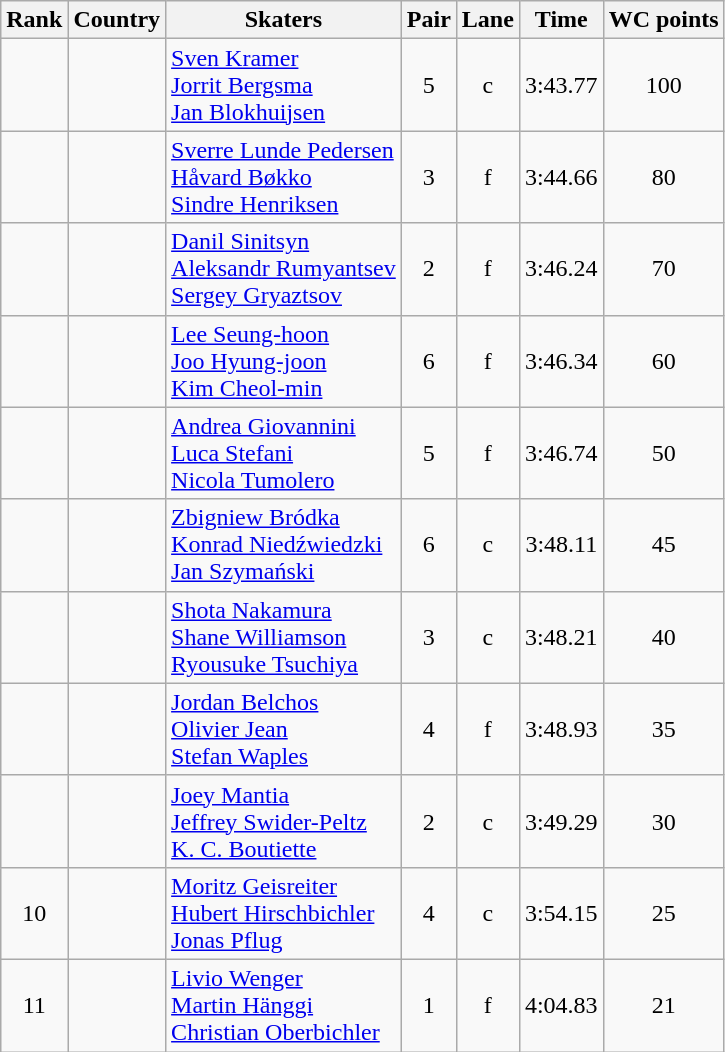<table class="wikitable sortable" style="text-align:center">
<tr>
<th>Rank</th>
<th>Country</th>
<th>Skaters</th>
<th>Pair</th>
<th>Lane</th>
<th>Time</th>
<th>WC points</th>
</tr>
<tr>
<td></td>
<td align=left></td>
<td align=left><a href='#'>Sven Kramer</a><br><a href='#'>Jorrit Bergsma</a><br><a href='#'>Jan Blokhuijsen</a></td>
<td>5</td>
<td>c</td>
<td>3:43.77</td>
<td>100</td>
</tr>
<tr>
<td></td>
<td align=left></td>
<td align=left><a href='#'>Sverre Lunde Pedersen</a><br><a href='#'>Håvard Bøkko</a><br><a href='#'>Sindre Henriksen</a></td>
<td>3</td>
<td>f</td>
<td>3:44.66</td>
<td>80</td>
</tr>
<tr>
<td></td>
<td align=left></td>
<td align=left><a href='#'>Danil Sinitsyn</a><br><a href='#'>Aleksandr Rumyantsev</a><br><a href='#'>Sergey Gryaztsov</a></td>
<td>2</td>
<td>f</td>
<td>3:46.24</td>
<td>70</td>
</tr>
<tr>
<td></td>
<td align=left></td>
<td align=left><a href='#'>Lee Seung-hoon</a><br><a href='#'>Joo Hyung-joon</a><br><a href='#'>Kim Cheol-min</a></td>
<td>6</td>
<td>f</td>
<td>3:46.34</td>
<td>60</td>
</tr>
<tr>
<td></td>
<td align=left></td>
<td align=left><a href='#'>Andrea Giovannini</a><br><a href='#'>Luca Stefani</a><br><a href='#'>Nicola Tumolero</a></td>
<td>5</td>
<td>f</td>
<td>3:46.74</td>
<td>50</td>
</tr>
<tr>
<td></td>
<td align=left></td>
<td align=left><a href='#'>Zbigniew Bródka</a><br><a href='#'>Konrad Niedźwiedzki</a><br><a href='#'>Jan Szymański</a></td>
<td>6</td>
<td>c</td>
<td>3:48.11</td>
<td>45</td>
</tr>
<tr>
<td></td>
<td align=left></td>
<td align=left><a href='#'>Shota Nakamura</a><br><a href='#'>Shane Williamson</a><br><a href='#'>Ryousuke Tsuchiya</a></td>
<td>3</td>
<td>c</td>
<td>3:48.21</td>
<td>40</td>
</tr>
<tr>
<td></td>
<td align=left></td>
<td align=left><a href='#'>Jordan Belchos</a><br><a href='#'>Olivier Jean</a><br><a href='#'>Stefan Waples</a></td>
<td>4</td>
<td>f</td>
<td>3:48.93</td>
<td>35</td>
</tr>
<tr>
<td></td>
<td align=left></td>
<td align=left><a href='#'>Joey Mantia</a><br><a href='#'>Jeffrey Swider-Peltz</a><br><a href='#'>K. C. Boutiette</a></td>
<td>2</td>
<td>c</td>
<td>3:49.29</td>
<td>30</td>
</tr>
<tr>
<td>10</td>
<td align=left></td>
<td align=left><a href='#'>Moritz Geisreiter</a><br><a href='#'>Hubert Hirschbichler</a><br><a href='#'>Jonas Pflug</a></td>
<td>4</td>
<td>c</td>
<td>3:54.15</td>
<td>25</td>
</tr>
<tr>
<td>11</td>
<td align=left></td>
<td align=left><a href='#'>Livio Wenger</a><br><a href='#'>Martin Hänggi</a><br><a href='#'>Christian Oberbichler</a></td>
<td>1</td>
<td>f</td>
<td>4:04.83</td>
<td>21</td>
</tr>
</table>
